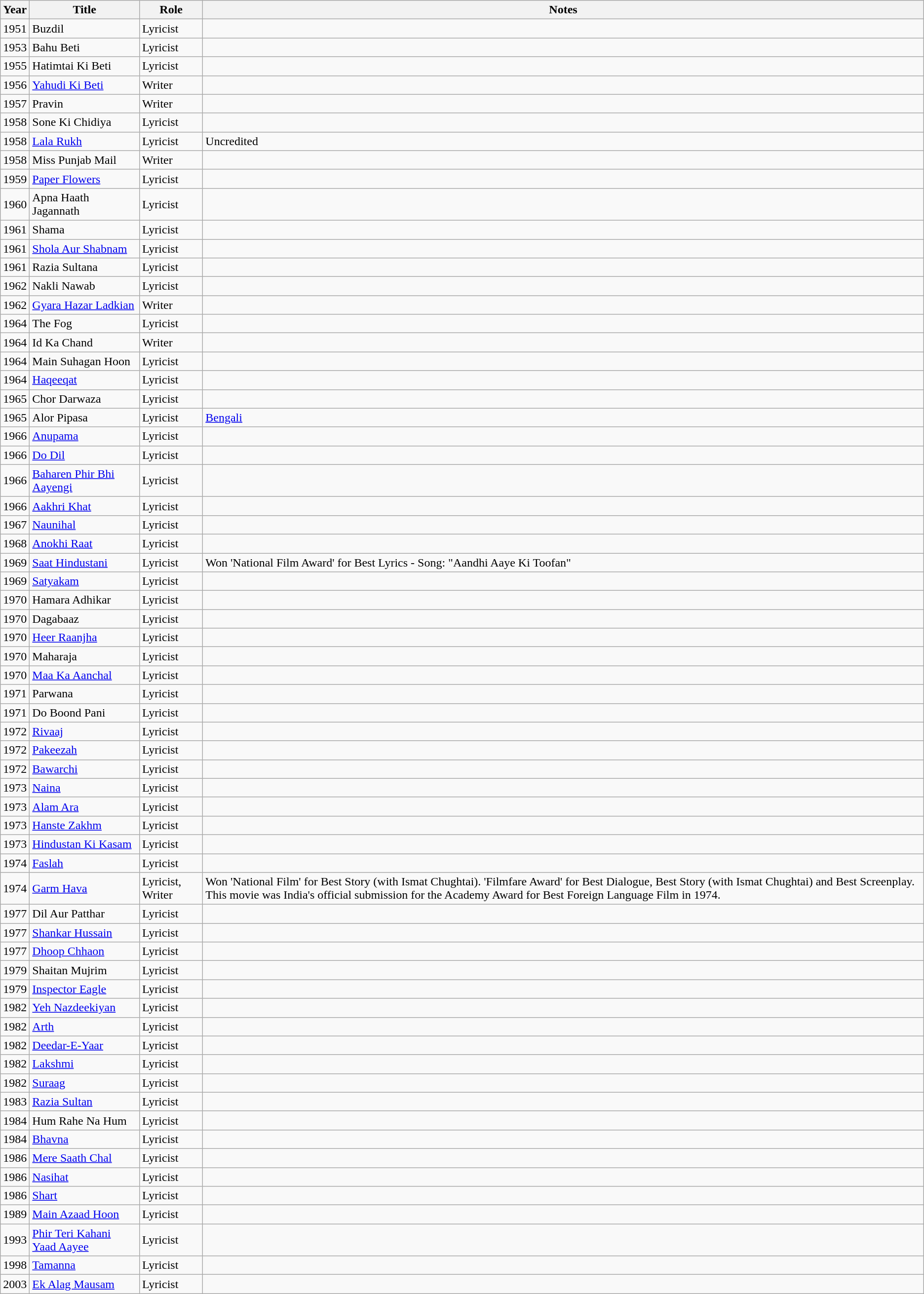<table class="wikitable">
<tr>
<th>Year</th>
<th>Title</th>
<th>Role</th>
<th>Notes</th>
</tr>
<tr>
<td>1951</td>
<td>Buzdil</td>
<td>Lyricist</td>
<td></td>
</tr>
<tr>
<td>1953</td>
<td>Bahu Beti</td>
<td>Lyricist</td>
<td></td>
</tr>
<tr>
<td>1955</td>
<td>Hatimtai Ki Beti</td>
<td>Lyricist</td>
<td></td>
</tr>
<tr>
<td>1956</td>
<td><a href='#'>Yahudi Ki Beti</a></td>
<td>Writer</td>
<td></td>
</tr>
<tr>
<td>1957</td>
<td>Pravin</td>
<td>Writer</td>
<td></td>
</tr>
<tr>
<td>1958</td>
<td>Sone Ki Chidiya</td>
<td>Lyricist</td>
<td></td>
</tr>
<tr>
<td>1958</td>
<td><a href='#'>Lala Rukh</a></td>
<td>Lyricist</td>
<td>Uncredited</td>
</tr>
<tr>
<td>1958</td>
<td>Miss Punjab Mail</td>
<td>Writer</td>
<td></td>
</tr>
<tr>
<td>1959</td>
<td><a href='#'>Paper Flowers</a></td>
<td>Lyricist</td>
<td></td>
</tr>
<tr>
<td>1960</td>
<td>Apna Haath Jagannath</td>
<td>Lyricist</td>
<td></td>
</tr>
<tr>
<td>1961</td>
<td>Shama</td>
<td>Lyricist</td>
<td></td>
</tr>
<tr>
<td>1961</td>
<td><a href='#'>Shola Aur Shabnam</a></td>
<td>Lyricist</td>
<td></td>
</tr>
<tr>
<td>1961</td>
<td>Razia Sultana</td>
<td>Lyricist</td>
<td></td>
</tr>
<tr>
<td>1962</td>
<td>Nakli Nawab</td>
<td>Lyricist</td>
<td></td>
</tr>
<tr>
<td>1962</td>
<td><a href='#'>Gyara Hazar Ladkian</a></td>
<td>Writer</td>
<td></td>
</tr>
<tr>
<td>1964</td>
<td>The Fog</td>
<td>Lyricist</td>
<td></td>
</tr>
<tr>
<td>1964</td>
<td>Id Ka Chand</td>
<td>Writer</td>
<td></td>
</tr>
<tr>
<td>1964</td>
<td>Main Suhagan Hoon</td>
<td>Lyricist</td>
<td></td>
</tr>
<tr>
<td>1964</td>
<td><a href='#'>Haqeeqat</a></td>
<td>Lyricist</td>
<td></td>
</tr>
<tr>
<td>1965</td>
<td>Chor Darwaza</td>
<td>Lyricist</td>
<td></td>
</tr>
<tr>
<td>1965</td>
<td>Alor Pipasa</td>
<td>Lyricist</td>
<td><a href='#'>Bengali</a></td>
</tr>
<tr>
<td>1966</td>
<td><a href='#'>Anupama</a></td>
<td>Lyricist</td>
<td></td>
</tr>
<tr>
<td>1966</td>
<td><a href='#'>Do Dil</a></td>
<td>Lyricist</td>
<td></td>
</tr>
<tr>
<td>1966</td>
<td><a href='#'>Baharen Phir Bhi Aayengi</a></td>
<td>Lyricist</td>
<td></td>
</tr>
<tr>
<td>1966</td>
<td><a href='#'>Aakhri Khat</a></td>
<td>Lyricist</td>
<td></td>
</tr>
<tr>
<td>1967</td>
<td><a href='#'>Naunihal</a></td>
<td>Lyricist</td>
<td></td>
</tr>
<tr>
<td>1968</td>
<td><a href='#'>Anokhi Raat</a></td>
<td>Lyricist</td>
<td></td>
</tr>
<tr>
<td>1969</td>
<td><a href='#'>Saat Hindustani</a></td>
<td>Lyricist</td>
<td>Won 'National Film Award' for Best Lyrics - Song: "Aandhi Aaye Ki Toofan"</td>
</tr>
<tr>
<td>1969</td>
<td><a href='#'>Satyakam</a></td>
<td>Lyricist</td>
<td></td>
</tr>
<tr>
<td>1970</td>
<td>Hamara Adhikar</td>
<td>Lyricist</td>
<td></td>
</tr>
<tr>
<td>1970</td>
<td>Dagabaaz</td>
<td>Lyricist</td>
<td></td>
</tr>
<tr>
<td>1970</td>
<td><a href='#'>Heer Raanjha</a></td>
<td>Lyricist</td>
<td></td>
</tr>
<tr>
<td>1970</td>
<td>Maharaja</td>
<td>Lyricist</td>
<td></td>
</tr>
<tr>
<td>1970</td>
<td><a href='#'>Maa Ka Aanchal</a></td>
<td>Lyricist</td>
<td></td>
</tr>
<tr>
<td>1971</td>
<td>Parwana</td>
<td>Lyricist</td>
<td></td>
</tr>
<tr>
<td>1971</td>
<td>Do Boond Pani</td>
<td>Lyricist</td>
<td></td>
</tr>
<tr>
<td>1972</td>
<td><a href='#'>Rivaaj</a></td>
<td>Lyricist</td>
<td></td>
</tr>
<tr>
<td>1972</td>
<td><a href='#'>Pakeezah</a></td>
<td>Lyricist</td>
<td></td>
</tr>
<tr>
<td>1972</td>
<td><a href='#'>Bawarchi</a></td>
<td>Lyricist</td>
<td></td>
</tr>
<tr>
<td>1973</td>
<td><a href='#'>Naina</a></td>
<td>Lyricist</td>
<td></td>
</tr>
<tr>
<td>1973</td>
<td><a href='#'>Alam Ara</a></td>
<td>Lyricist</td>
<td></td>
</tr>
<tr>
<td>1973</td>
<td><a href='#'>Hanste Zakhm</a></td>
<td>Lyricist</td>
<td></td>
</tr>
<tr>
<td>1973</td>
<td><a href='#'>Hindustan Ki Kasam</a></td>
<td>Lyricist</td>
<td></td>
</tr>
<tr>
<td>1974</td>
<td><a href='#'>Faslah</a></td>
<td>Lyricist</td>
<td></td>
</tr>
<tr>
<td>1974</td>
<td><a href='#'>Garm Hava</a></td>
<td>Lyricist, Writer</td>
<td>Won 'National Film' for Best Story (with Ismat Chughtai). 'Filmfare Award' for Best Dialogue, Best Story (with Ismat Chughtai) and Best Screenplay. This movie was India's official submission for the Academy Award for Best Foreign Language Film in 1974.</td>
</tr>
<tr>
<td>1977</td>
<td>Dil Aur Patthar</td>
<td>Lyricist</td>
<td></td>
</tr>
<tr>
<td>1977</td>
<td><a href='#'>Shankar Hussain</a></td>
<td>Lyricist</td>
<td></td>
</tr>
<tr>
<td>1977</td>
<td><a href='#'>Dhoop Chhaon</a></td>
<td>Lyricist</td>
<td></td>
</tr>
<tr>
<td>1979</td>
<td>Shaitan Mujrim</td>
<td>Lyricist</td>
<td></td>
</tr>
<tr>
<td>1979</td>
<td><a href='#'>Inspector Eagle</a></td>
<td>Lyricist</td>
<td></td>
</tr>
<tr>
<td>1982</td>
<td><a href='#'>Yeh Nazdeekiyan</a></td>
<td>Lyricist</td>
<td></td>
</tr>
<tr>
<td>1982</td>
<td><a href='#'>Arth</a></td>
<td>Lyricist</td>
<td></td>
</tr>
<tr>
<td>1982</td>
<td><a href='#'>Deedar-E-Yaar</a></td>
<td>Lyricist</td>
<td></td>
</tr>
<tr>
<td>1982</td>
<td><a href='#'>Lakshmi</a></td>
<td>Lyricist</td>
<td></td>
</tr>
<tr>
<td>1982</td>
<td><a href='#'>Suraag</a></td>
<td>Lyricist</td>
<td></td>
</tr>
<tr>
<td>1983</td>
<td><a href='#'>Razia Sultan</a></td>
<td>Lyricist</td>
<td></td>
</tr>
<tr>
<td>1984</td>
<td>Hum Rahe Na Hum</td>
<td>Lyricist</td>
<td></td>
</tr>
<tr>
<td>1984</td>
<td><a href='#'>Bhavna</a></td>
<td>Lyricist</td>
<td></td>
</tr>
<tr>
<td>1986</td>
<td><a href='#'>Mere Saath Chal</a></td>
<td>Lyricist</td>
<td></td>
</tr>
<tr>
<td>1986</td>
<td><a href='#'>Nasihat</a></td>
<td>Lyricist</td>
<td></td>
</tr>
<tr>
<td>1986</td>
<td><a href='#'>Shart</a></td>
<td>Lyricist</td>
<td></td>
</tr>
<tr>
<td>1989</td>
<td><a href='#'>Main Azaad Hoon</a></td>
<td>Lyricist</td>
<td></td>
</tr>
<tr>
<td>1993</td>
<td><a href='#'>Phir Teri Kahani Yaad Aayee</a></td>
<td>Lyricist</td>
<td></td>
</tr>
<tr>
<td>1998</td>
<td><a href='#'>Tamanna</a></td>
<td>Lyricist</td>
<td></td>
</tr>
<tr>
<td>2003</td>
<td><a href='#'>Ek Alag Mausam</a></td>
<td>Lyricist</td>
<td></td>
</tr>
</table>
